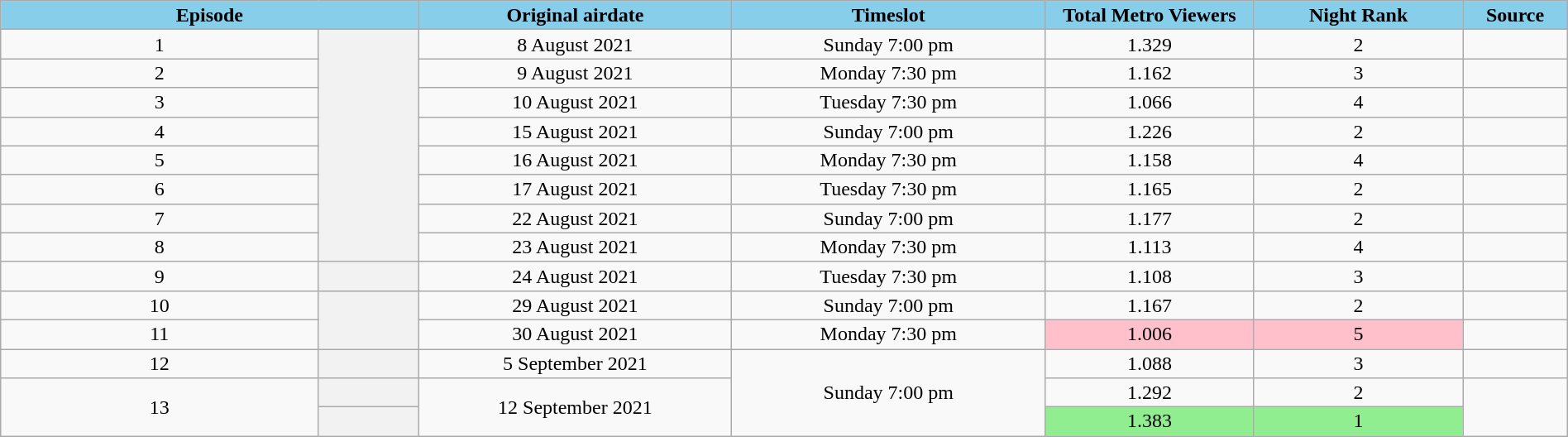<table class="wikitable plainrowheaders" style="text-align:center; line-height:16px; width:100%">
<tr>
<th scope="col" style="background:#87ceeb; width:20%" colspan="2">Episode</th>
<th scope="col" style="background:#87ceeb; width:15%">Original airdate</th>
<th scope="col" style="background:#87ceeb; width:15%">Timeslot</th>
<th scope="col" style="background:#87ceeb; width:10%">Total Metro Viewers <br></th>
<th scope="col" style="background:#87ceeb; width:10%">Night Rank</th>
<th scope="col" style="background:#87ceeb; width:05%">Source</th>
</tr>
<tr>
<td>1</td>
<th scope="row"rowspan=8></th>
<td>8 August 2021</td>
<td>Sunday 7:00 pm</td>
<td>1.329</td>
<td>2</td>
<td></td>
</tr>
<tr>
<td>2</td>
<td>9 August 2021</td>
<td>Monday 7:30 pm</td>
<td>1.162</td>
<td>3</td>
<td></td>
</tr>
<tr>
<td>3</td>
<td>10 August 2021</td>
<td>Tuesday 7:30 pm</td>
<td>1.066</td>
<td>4</td>
<td></td>
</tr>
<tr>
<td>4</td>
<td>15 August 2021</td>
<td>Sunday 7:00 pm</td>
<td>1.226</td>
<td>2</td>
<td></td>
</tr>
<tr>
<td>5</td>
<td>16 August 2021</td>
<td>Monday 7:30 pm</td>
<td>1.158</td>
<td>4</td>
<td></td>
</tr>
<tr>
<td>6</td>
<td>17 August 2021</td>
<td>Tuesday 7:30 pm</td>
<td>1.165</td>
<td>2</td>
<td></td>
</tr>
<tr>
<td>7</td>
<td>22 August 2021</td>
<td>Sunday 7:00 pm</td>
<td>1.177</td>
<td>2</td>
<td></td>
</tr>
<tr>
<td>8</td>
<td>23 August 2021</td>
<td>Monday 7:30 pm</td>
<td>1.113</td>
<td>4</td>
<td></td>
</tr>
<tr>
<td>9</td>
<th scope="row"></th>
<td>24 August 2021</td>
<td>Tuesday 7:30 pm</td>
<td>1.108</td>
<td>3</td>
<td></td>
</tr>
<tr>
<td>10</td>
<th scope="row" rowspan=2></th>
<td>29 August 2021</td>
<td>Sunday 7:00 pm</td>
<td>1.167</td>
<td>2</td>
<td></td>
</tr>
<tr>
<td>11</td>
<td>30 August 2021</td>
<td>Monday 7:30 pm</td>
<td bgcolor="pink">1.006</td>
<td bgcolor="pink">5</td>
<td></td>
</tr>
<tr>
<td>12</td>
<th scope="row"></th>
<td>5 September 2021</td>
<td rowspan=3>Sunday 7:00 pm</td>
<td>1.088</td>
<td>3</td>
<td></td>
</tr>
<tr>
<td rowspan=2>13</td>
<th scope="row"></th>
<td rowspan=2>12 September 2021</td>
<td>1.292</td>
<td>2</td>
<td rowspan=2></td>
</tr>
<tr>
<th scope="row"></th>
<td bgcolor="lightgreen">1.383</td>
<td bgcolor="lightgreen">1</td>
</tr>
</table>
